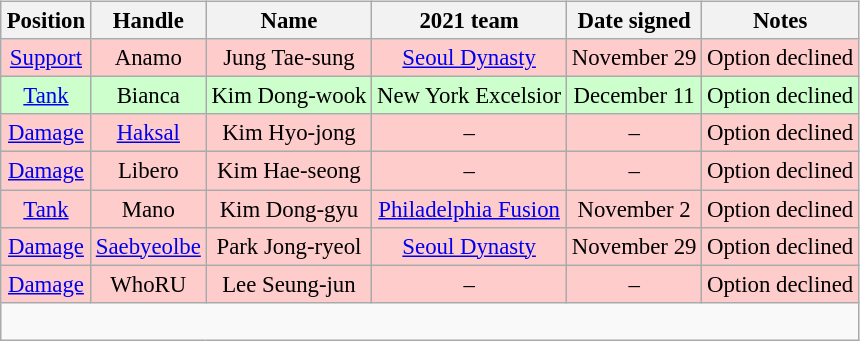<table class="wikitable sortable" align="right" style="text-align:center; font-size:95%;">
<tr>
<th>Position</th>
<th>Handle</th>
<th>Name</th>
<th>2021 team</th>
<th>Date signed</th>
<th>Notes</th>
</tr>
<tr style="background:#fcc;">
<td><a href='#'>Support</a></td>
<td>Anamo</td>
<td>Jung Tae-sung</td>
<td><a href='#'>Seoul Dynasty</a></td>
<td>November 29</td>
<td>Option declined</td>
</tr>
<tr style="background:#cfc;">
<td><a href='#'>Tank</a></td>
<td>Bianca</td>
<td>Kim Dong-wook</td>
<td>New York Excelsior</td>
<td>December 11</td>
<td>Option declined</td>
</tr>
<tr style="background:#fcc;">
<td><a href='#'>Damage</a></td>
<td><a href='#'>Haksal</a></td>
<td>Kim Hyo-jong</td>
<td>–</td>
<td>–</td>
<td>Option declined</td>
</tr>
<tr style="background:#fcc;">
<td><a href='#'>Damage</a></td>
<td>Libero</td>
<td>Kim Hae-seong</td>
<td>–</td>
<td>–</td>
<td>Option declined</td>
</tr>
<tr style="background:#fcc;">
<td><a href='#'>Tank</a></td>
<td>Mano</td>
<td>Kim Dong-gyu</td>
<td><a href='#'>Philadelphia Fusion</a></td>
<td>November 2</td>
<td>Option declined</td>
</tr>
<tr style="background:#fcc;">
<td><a href='#'>Damage</a></td>
<td><a href='#'>Saebyeolbe</a></td>
<td>Park Jong-ryeol</td>
<td><a href='#'>Seoul Dynasty</a></td>
<td>November 29</td>
<td>Option declined</td>
</tr>
<tr style="background:#fcc;">
<td><a href='#'>Damage</a></td>
<td>WhoRU</td>
<td>Lee Seung-jun</td>
<td>–</td>
<td>–</td>
<td>Option declined</td>
</tr>
<tr class="sortbottom">
<td colspan="6"><br></td>
</tr>
</table>
